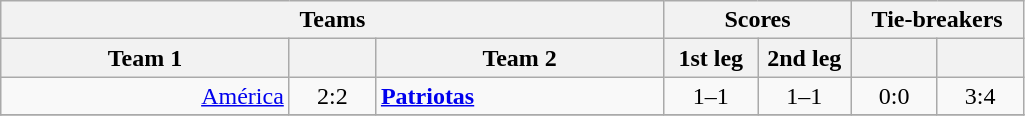<table class="wikitable" style="text-align: center;">
<tr>
<th colspan=3>Teams</th>
<th colspan=2>Scores</th>
<th colspan=3>Tie-breakers</th>
</tr>
<tr>
<th width="185">Team 1</th>
<th width="50"></th>
<th width="185">Team 2</th>
<th width="55">1st leg</th>
<th width="55">2nd leg</th>
<th width="50"></th>
<th width="50"></th>
</tr>
<tr>
<td align=right><a href='#'>América</a></td>
<td>2:2</td>
<td align=left><strong><a href='#'>Patriotas</a></strong></td>
<td>1–1</td>
<td>1–1</td>
<td>0:0</td>
<td>3:4</td>
</tr>
<tr>
</tr>
</table>
